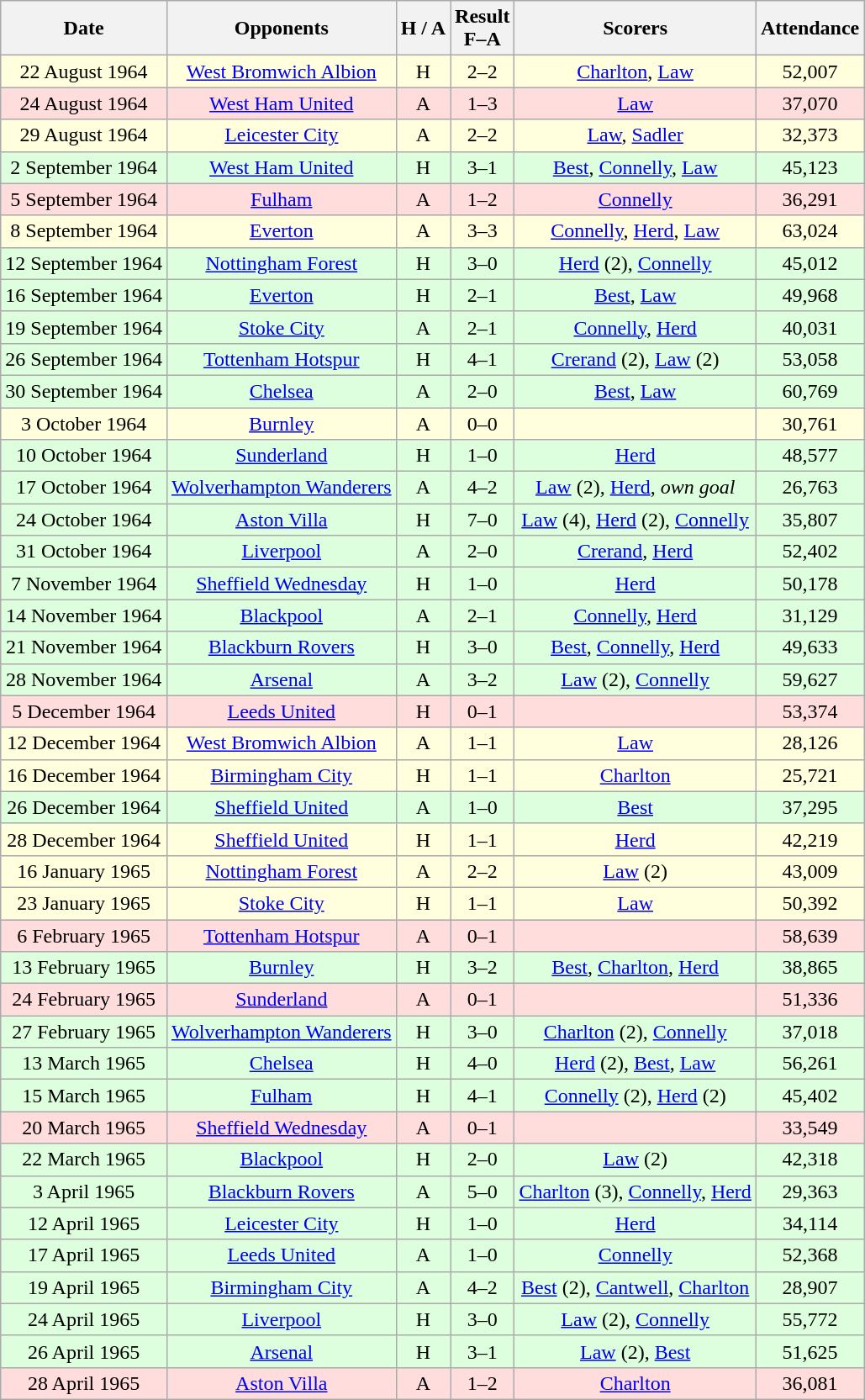<table class="wikitable" style="text-align:center">
<tr>
<th>Date</th>
<th>Opponents</th>
<th>H / A</th>
<th>Result<br>F–A</th>
<th>Scorers</th>
<th>Attendance</th>
</tr>
<tr bgcolor="#ffffdd">
<td>22 August 1964</td>
<td><a href='#'>West Bromwich Albion</a></td>
<td>H</td>
<td>2–2</td>
<td><a href='#'>Charlton</a>, <a href='#'>Law</a></td>
<td>52,007</td>
</tr>
<tr bgcolor="#ffdddd">
<td>24 August 1964</td>
<td><a href='#'>West Ham United</a></td>
<td>A</td>
<td>1–3</td>
<td><a href='#'>Law</a></td>
<td>37,070</td>
</tr>
<tr bgcolor="#ffffdd">
<td>29 August 1964</td>
<td><a href='#'>Leicester City</a></td>
<td>A</td>
<td>2–2</td>
<td><a href='#'>Law</a>, <a href='#'>Sadler</a></td>
<td>32,373</td>
</tr>
<tr bgcolor="#ddffdd">
<td>2 September 1964</td>
<td><a href='#'>West Ham United</a></td>
<td>H</td>
<td>3–1</td>
<td><a href='#'>Best</a>, <a href='#'>Connelly</a>, <a href='#'>Law</a></td>
<td>45,123</td>
</tr>
<tr bgcolor="#ffdddd">
<td>5 September 1964</td>
<td><a href='#'>Fulham</a></td>
<td>A</td>
<td>1–2</td>
<td><a href='#'>Connelly</a></td>
<td>36,291</td>
</tr>
<tr bgcolor="#ffffdd">
<td>8 September 1964</td>
<td><a href='#'>Everton</a></td>
<td>A</td>
<td>3–3</td>
<td><a href='#'>Connelly</a>, <a href='#'>Herd</a>, <a href='#'>Law</a></td>
<td>63,024</td>
</tr>
<tr bgcolor="#ddffdd">
<td>12 September 1964</td>
<td><a href='#'>Nottingham Forest</a></td>
<td>H</td>
<td>3–0</td>
<td><a href='#'>Herd</a> (2), <a href='#'>Connelly</a></td>
<td>45,012</td>
</tr>
<tr bgcolor="#ddffdd">
<td>16 September 1964</td>
<td><a href='#'>Everton</a></td>
<td>H</td>
<td>2–1</td>
<td><a href='#'>Best</a>, <a href='#'>Law</a></td>
<td>49,968</td>
</tr>
<tr bgcolor="#ddffdd">
<td>19 September 1964</td>
<td><a href='#'>Stoke City</a></td>
<td>A</td>
<td>2–1</td>
<td><a href='#'>Connelly</a>, <a href='#'>Herd</a></td>
<td>40,031</td>
</tr>
<tr bgcolor="#ddffdd">
<td>26 September 1964</td>
<td><a href='#'>Tottenham Hotspur</a></td>
<td>H</td>
<td>4–1</td>
<td><a href='#'>Crerand</a> (2), <a href='#'>Law</a> (2)</td>
<td>53,058</td>
</tr>
<tr bgcolor="#ddffdd">
<td>30 September 1964</td>
<td><a href='#'>Chelsea</a></td>
<td>A</td>
<td>2–0</td>
<td><a href='#'>Best</a>, <a href='#'>Law</a></td>
<td>60,769</td>
</tr>
<tr bgcolor="#ffffdd">
<td>3 October 1964</td>
<td><a href='#'>Burnley</a></td>
<td>A</td>
<td>0–0</td>
<td></td>
<td>30,761</td>
</tr>
<tr bgcolor="#ddffdd">
<td>10 October 1964</td>
<td><a href='#'>Sunderland</a></td>
<td>H</td>
<td>1–0</td>
<td><a href='#'>Herd</a></td>
<td>48,577</td>
</tr>
<tr bgcolor="#ddffdd">
<td>17 October 1964</td>
<td><a href='#'>Wolverhampton Wanderers</a></td>
<td>A</td>
<td>4–2</td>
<td><a href='#'>Law</a> (2), <a href='#'>Herd</a>, <em>own goal</em></td>
<td>26,763</td>
</tr>
<tr bgcolor="#ddffdd">
<td>24 October 1964</td>
<td><a href='#'>Aston Villa</a></td>
<td>H</td>
<td>7–0</td>
<td><a href='#'>Law</a> (4), <a href='#'>Herd</a> (2), <a href='#'>Connelly</a></td>
<td>35,807</td>
</tr>
<tr bgcolor="#ddffdd">
<td>31 October 1964</td>
<td><a href='#'>Liverpool</a></td>
<td>A</td>
<td>2–0</td>
<td><a href='#'>Crerand</a>, <a href='#'>Herd</a></td>
<td>52,402</td>
</tr>
<tr bgcolor="#ddffdd">
<td>7 November 1964</td>
<td><a href='#'>Sheffield Wednesday</a></td>
<td>H</td>
<td>1–0</td>
<td><a href='#'>Herd</a></td>
<td>50,178</td>
</tr>
<tr bgcolor="#ddffdd">
<td>14 November 1964</td>
<td><a href='#'>Blackpool</a></td>
<td>A</td>
<td>2–1</td>
<td><a href='#'>Connelly</a>, <a href='#'>Herd</a></td>
<td>31,129</td>
</tr>
<tr bgcolor="#ddffdd">
<td>21 November 1964</td>
<td><a href='#'>Blackburn Rovers</a></td>
<td>H</td>
<td>3–0</td>
<td><a href='#'>Best</a>, <a href='#'>Connelly</a>, <a href='#'>Herd</a></td>
<td>49,633</td>
</tr>
<tr bgcolor="#ddffdd">
<td>28 November 1964</td>
<td><a href='#'>Arsenal</a></td>
<td>A</td>
<td>3–2</td>
<td><a href='#'>Law</a> (2), <a href='#'>Connelly</a></td>
<td>59,627</td>
</tr>
<tr bgcolor="#ffdddd">
<td>5 December 1964</td>
<td><a href='#'>Leeds United</a></td>
<td>H</td>
<td>0–1</td>
<td></td>
<td>53,374</td>
</tr>
<tr bgcolor="#ffffdd">
<td>12 December 1964</td>
<td><a href='#'>West Bromwich Albion</a></td>
<td>A</td>
<td>1–1</td>
<td><a href='#'>Law</a></td>
<td>28,126</td>
</tr>
<tr bgcolor="#ffffdd">
<td>16 December 1964</td>
<td><a href='#'>Birmingham City</a></td>
<td>H</td>
<td>1–1</td>
<td><a href='#'>Charlton</a></td>
<td>25,721</td>
</tr>
<tr bgcolor="#ddffdd">
<td>26 December 1964</td>
<td><a href='#'>Sheffield United</a></td>
<td>A</td>
<td>1–0</td>
<td><a href='#'>Best</a></td>
<td>37,295</td>
</tr>
<tr bgcolor="#ffffdd">
<td>28 December 1964</td>
<td><a href='#'>Sheffield United</a></td>
<td>H</td>
<td>1–1</td>
<td><a href='#'>Herd</a></td>
<td>42,219</td>
</tr>
<tr bgcolor="#ffffdd">
<td>16 January 1965</td>
<td><a href='#'>Nottingham Forest</a></td>
<td>A</td>
<td>2–2</td>
<td><a href='#'>Law</a> (2)</td>
<td>43,009</td>
</tr>
<tr bgcolor="#ffffdd">
<td>23 January 1965</td>
<td><a href='#'>Stoke City</a></td>
<td>H</td>
<td>1–1</td>
<td><a href='#'>Law</a></td>
<td>50,392</td>
</tr>
<tr bgcolor="#ffdddd">
<td>6 February 1965</td>
<td><a href='#'>Tottenham Hotspur</a></td>
<td>A</td>
<td>0–1</td>
<td></td>
<td>58,639</td>
</tr>
<tr bgcolor="#ddffdd">
<td>13 February 1965</td>
<td><a href='#'>Burnley</a></td>
<td>H</td>
<td>3–2</td>
<td><a href='#'>Best</a>, <a href='#'>Charlton</a>, <a href='#'>Herd</a></td>
<td>38,865</td>
</tr>
<tr bgcolor="#ffdddd">
<td>24 February 1965</td>
<td><a href='#'>Sunderland</a></td>
<td>A</td>
<td>0–1</td>
<td></td>
<td>51,336</td>
</tr>
<tr bgcolor="#ddffdd">
<td>27 February 1965</td>
<td><a href='#'>Wolverhampton Wanderers</a></td>
<td>H</td>
<td>3–0</td>
<td><a href='#'>Charlton</a> (2), <a href='#'>Connelly</a></td>
<td>37,018</td>
</tr>
<tr bgcolor="#ddffdd">
<td>13 March 1965</td>
<td><a href='#'>Chelsea</a></td>
<td>H</td>
<td>4–0</td>
<td><a href='#'>Herd</a> (2), <a href='#'>Best</a>, <a href='#'>Law</a></td>
<td>56,261</td>
</tr>
<tr bgcolor="#ddffdd">
<td>15 March 1965</td>
<td><a href='#'>Fulham</a></td>
<td>H</td>
<td>4–1</td>
<td><a href='#'>Connelly</a> (2), <a href='#'>Herd</a> (2)</td>
<td>45,402</td>
</tr>
<tr bgcolor="#ffdddd">
<td>20 March 1965</td>
<td><a href='#'>Sheffield Wednesday</a></td>
<td>A</td>
<td>0–1</td>
<td></td>
<td>33,549</td>
</tr>
<tr bgcolor="#ddffdd">
<td>22 March 1965</td>
<td><a href='#'>Blackpool</a></td>
<td>H</td>
<td>2–0</td>
<td><a href='#'>Law</a> (2)</td>
<td>42,318</td>
</tr>
<tr bgcolor="#ddffdd">
<td>3 April 1965</td>
<td><a href='#'>Blackburn Rovers</a></td>
<td>A</td>
<td>5–0</td>
<td><a href='#'>Charlton</a> (3), <a href='#'>Connelly</a>, <a href='#'>Herd</a></td>
<td>29,363</td>
</tr>
<tr bgcolor="#ddffdd">
<td>12 April 1965</td>
<td><a href='#'>Leicester City</a></td>
<td>H</td>
<td>1–0</td>
<td><a href='#'>Herd</a></td>
<td>34,114</td>
</tr>
<tr bgcolor="#ddffdd">
<td>17 April 1965</td>
<td><a href='#'>Leeds United</a></td>
<td>A</td>
<td>1–0</td>
<td><a href='#'>Connelly</a></td>
<td>52,368</td>
</tr>
<tr bgcolor="#ddffdd">
<td>19 April 1965</td>
<td><a href='#'>Birmingham City</a></td>
<td>A</td>
<td>4–2</td>
<td><a href='#'>Best</a> (2), <a href='#'>Cantwell</a>, <a href='#'>Charlton</a></td>
<td>28,907</td>
</tr>
<tr bgcolor="#ddffdd">
<td>24 April 1965</td>
<td><a href='#'>Liverpool</a></td>
<td>H</td>
<td>3–0</td>
<td><a href='#'>Law</a> (2), <a href='#'>Connelly</a></td>
<td>55,772</td>
</tr>
<tr bgcolor="#ddffdd">
<td>26 April 1965</td>
<td><a href='#'>Arsenal</a></td>
<td>H</td>
<td>3–1</td>
<td><a href='#'>Law</a> (2), <a href='#'>Best</a></td>
<td>51,625</td>
</tr>
<tr bgcolor="#ffdddd">
<td>28 April 1965</td>
<td><a href='#'>Aston Villa</a></td>
<td>A</td>
<td>1–2</td>
<td><a href='#'>Charlton</a></td>
<td>36,081</td>
</tr>
</table>
